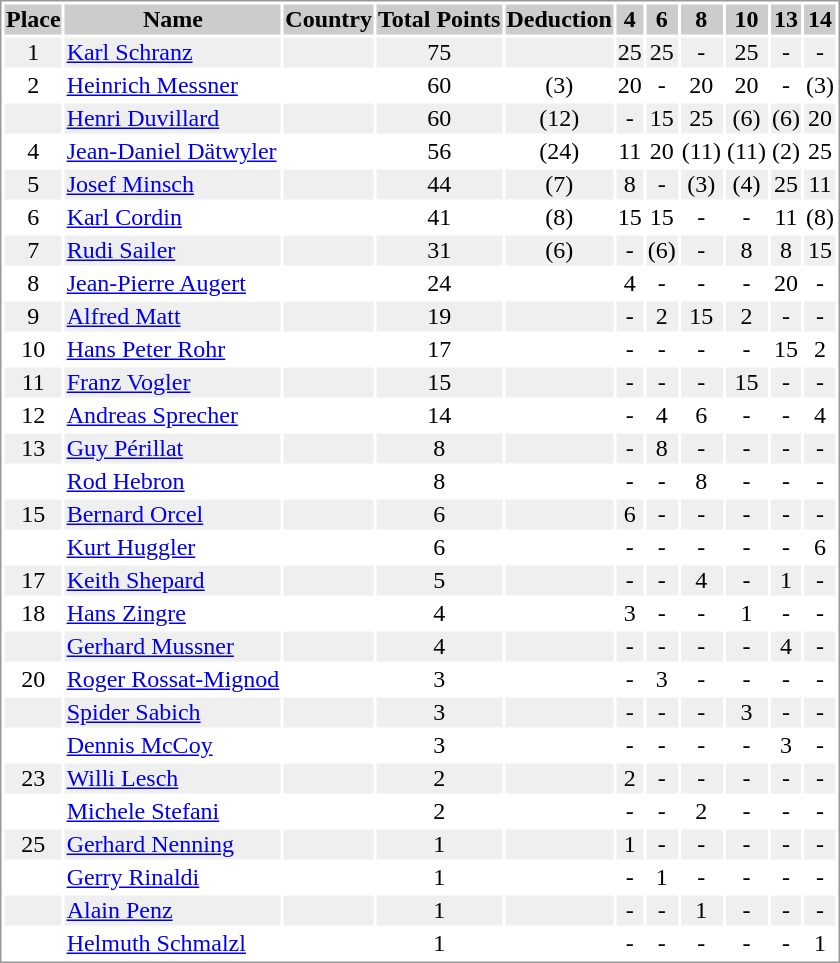<table border="0" style="border: 1px solid #999; background-color:#FFFFFF; text-align:center">
<tr align="center" bgcolor="#CCCCCC">
<th>Place</th>
<th>Name</th>
<th>Country</th>
<th>Total Points</th>
<th>Deduction</th>
<th>4</th>
<th>6</th>
<th>8</th>
<th>10</th>
<th>13</th>
<th>14</th>
</tr>
<tr bgcolor="#EFEFEF">
<td>1</td>
<td align="left"><a href='#'>Karl Schranz</a></td>
<td align="left"></td>
<td>75</td>
<td></td>
<td>25</td>
<td>25</td>
<td>-</td>
<td>25</td>
<td>-</td>
<td>-</td>
</tr>
<tr>
<td>2</td>
<td align="left"><a href='#'>Heinrich Messner</a></td>
<td align="left"></td>
<td>60</td>
<td>(3)</td>
<td>20</td>
<td>-</td>
<td>20</td>
<td>20</td>
<td>-</td>
<td>(3)</td>
</tr>
<tr bgcolor="#EFEFEF">
<td></td>
<td align="left"><a href='#'>Henri Duvillard</a></td>
<td align="left"></td>
<td>60</td>
<td>(12)</td>
<td>-</td>
<td>15</td>
<td>25</td>
<td>(6)</td>
<td>(6)</td>
<td>20</td>
</tr>
<tr>
<td>4</td>
<td align="left"><a href='#'>Jean-Daniel Dätwyler</a></td>
<td align="left"></td>
<td>56</td>
<td>(24)</td>
<td>11</td>
<td>20</td>
<td>(11)</td>
<td>(11)</td>
<td>(2)</td>
<td>25</td>
</tr>
<tr bgcolor="#EFEFEF">
<td>5</td>
<td align="left"><a href='#'>Josef Minsch</a></td>
<td align="left"></td>
<td>44</td>
<td>(7)</td>
<td>8</td>
<td>-</td>
<td>(3)</td>
<td>(4)</td>
<td>25</td>
<td>11</td>
</tr>
<tr>
<td>6</td>
<td align="left"><a href='#'>Karl Cordin</a></td>
<td align="left"></td>
<td>41</td>
<td>(8)</td>
<td>15</td>
<td>15</td>
<td>-</td>
<td>-</td>
<td>11</td>
<td>(8)</td>
</tr>
<tr bgcolor="#EFEFEF">
<td>7</td>
<td align="left"><a href='#'>Rudi Sailer</a></td>
<td align="left"></td>
<td>31</td>
<td>(6)</td>
<td>-</td>
<td>(6)</td>
<td>-</td>
<td>8</td>
<td>8</td>
<td>15</td>
</tr>
<tr>
<td>8</td>
<td align="left"><a href='#'>Jean-Pierre Augert</a></td>
<td align="left"></td>
<td>24</td>
<td></td>
<td>4</td>
<td>-</td>
<td>-</td>
<td>-</td>
<td>20</td>
<td>-</td>
</tr>
<tr bgcolor="#EFEFEF">
<td>9</td>
<td align="left"><a href='#'>Alfred Matt</a></td>
<td align="left"></td>
<td>19</td>
<td></td>
<td>-</td>
<td>2</td>
<td>15</td>
<td>2</td>
<td>-</td>
<td>-</td>
</tr>
<tr>
<td>10</td>
<td align="left"><a href='#'>Hans Peter Rohr</a></td>
<td align="left"></td>
<td>17</td>
<td></td>
<td>-</td>
<td>-</td>
<td>-</td>
<td>-</td>
<td>15</td>
<td>2</td>
</tr>
<tr bgcolor="#EFEFEF">
<td>11</td>
<td align="left"><a href='#'>Franz Vogler</a></td>
<td align="left"></td>
<td>15</td>
<td></td>
<td>-</td>
<td>-</td>
<td>-</td>
<td>15</td>
<td>-</td>
<td>-</td>
</tr>
<tr>
<td>12</td>
<td align="left"><a href='#'>Andreas Sprecher</a></td>
<td align="left"></td>
<td>14</td>
<td></td>
<td>-</td>
<td>4</td>
<td>6</td>
<td>-</td>
<td>-</td>
<td>4</td>
</tr>
<tr bgcolor="#EFEFEF">
<td>13</td>
<td align="left"><a href='#'>Guy Périllat</a></td>
<td align="left"></td>
<td>8</td>
<td></td>
<td>-</td>
<td>8</td>
<td>-</td>
<td>-</td>
<td>-</td>
<td>-</td>
</tr>
<tr>
<td></td>
<td align="left"><a href='#'>Rod Hebron</a></td>
<td align="left"></td>
<td>8</td>
<td></td>
<td>-</td>
<td>-</td>
<td>8</td>
<td>-</td>
<td>-</td>
<td>-</td>
</tr>
<tr bgcolor="#EFEFEF">
<td>15</td>
<td align="left"><a href='#'>Bernard Orcel</a></td>
<td align="left"></td>
<td>6</td>
<td></td>
<td>6</td>
<td>-</td>
<td>-</td>
<td>-</td>
<td>-</td>
<td>-</td>
</tr>
<tr>
<td></td>
<td align="left"><a href='#'>Kurt Huggler</a></td>
<td align="left"></td>
<td>6</td>
<td></td>
<td>-</td>
<td>-</td>
<td>-</td>
<td>-</td>
<td>-</td>
<td>6</td>
</tr>
<tr bgcolor="#EFEFEF">
<td>17</td>
<td align="left"><a href='#'>Keith Shepard</a></td>
<td align="left"></td>
<td>5</td>
<td></td>
<td>-</td>
<td>-</td>
<td>4</td>
<td>-</td>
<td>1</td>
<td>-</td>
</tr>
<tr>
<td>18</td>
<td align="left"><a href='#'>Hans Zingre</a></td>
<td align="left"></td>
<td>4</td>
<td></td>
<td>3</td>
<td>-</td>
<td>-</td>
<td>1</td>
<td>-</td>
<td>-</td>
</tr>
<tr bgcolor="#EFEFEF">
<td></td>
<td align="left"><a href='#'>Gerhard Mussner</a></td>
<td align="left"></td>
<td>4</td>
<td></td>
<td>-</td>
<td>-</td>
<td>-</td>
<td>-</td>
<td>4</td>
<td>-</td>
</tr>
<tr>
<td>20</td>
<td align="left"><a href='#'>Roger Rossat-Mignod</a></td>
<td align="left"></td>
<td>3</td>
<td></td>
<td>-</td>
<td>3</td>
<td>-</td>
<td>-</td>
<td>-</td>
<td>-</td>
</tr>
<tr bgcolor="#EFEFEF">
<td></td>
<td align="left"><a href='#'>Spider Sabich</a></td>
<td align="left"></td>
<td>3</td>
<td></td>
<td>-</td>
<td>-</td>
<td>-</td>
<td>3</td>
<td>-</td>
<td>-</td>
</tr>
<tr>
<td></td>
<td align="left"><a href='#'>Dennis McCoy</a></td>
<td align="left"></td>
<td>3</td>
<td></td>
<td>-</td>
<td>-</td>
<td>-</td>
<td>-</td>
<td>3</td>
<td>-</td>
</tr>
<tr bgcolor="#EFEFEF">
<td>23</td>
<td align="left"><a href='#'>Willi Lesch</a></td>
<td align="left"></td>
<td>2</td>
<td></td>
<td>2</td>
<td>-</td>
<td>-</td>
<td>-</td>
<td>-</td>
<td>-</td>
</tr>
<tr>
<td></td>
<td align="left"><a href='#'>Michele Stefani</a></td>
<td align="left"></td>
<td>2</td>
<td></td>
<td>-</td>
<td>-</td>
<td>2</td>
<td>-</td>
<td>-</td>
<td>-</td>
</tr>
<tr bgcolor="#EFEFEF">
<td>25</td>
<td align="left"><a href='#'>Gerhard Nenning</a></td>
<td align="left"></td>
<td>1</td>
<td></td>
<td>1</td>
<td>-</td>
<td>-</td>
<td>-</td>
<td>-</td>
<td>-</td>
</tr>
<tr>
<td></td>
<td align="left"><a href='#'>Gerry Rinaldi</a></td>
<td align="left"></td>
<td>1</td>
<td></td>
<td>-</td>
<td>1</td>
<td>-</td>
<td>-</td>
<td>-</td>
<td>-</td>
</tr>
<tr bgcolor="#EFEFEF">
<td></td>
<td align="left"><a href='#'>Alain Penz</a></td>
<td align="left"></td>
<td>1</td>
<td></td>
<td>-</td>
<td>-</td>
<td>1</td>
<td>-</td>
<td>-</td>
<td>-</td>
</tr>
<tr>
<td></td>
<td align="left"><a href='#'>Helmuth Schmalzl</a></td>
<td align="left"></td>
<td>1</td>
<td></td>
<td>-</td>
<td>-</td>
<td>-</td>
<td>-</td>
<td>-</td>
<td>1</td>
</tr>
</table>
